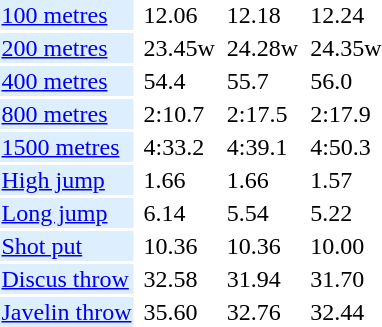<table>
<tr>
<td bgcolor = DDEEFF><a href='#'>100 metres</a></td>
<td></td>
<td>12.06</td>
<td></td>
<td>12.18</td>
<td></td>
<td>12.24</td>
</tr>
<tr>
<td bgcolor = DDEEFF><a href='#'>200 metres</a></td>
<td></td>
<td>23.45w</td>
<td></td>
<td>24.28w</td>
<td></td>
<td>24.35w</td>
</tr>
<tr>
<td bgcolor = DDEEFF><a href='#'>400 metres</a></td>
<td></td>
<td>54.4</td>
<td></td>
<td>55.7</td>
<td></td>
<td>56.0</td>
</tr>
<tr>
<td bgcolor = DDEEFF><a href='#'>800 metres</a></td>
<td></td>
<td>2:10.7</td>
<td></td>
<td>2:17.5</td>
<td></td>
<td>2:17.9</td>
</tr>
<tr>
<td bgcolor = DDEEFF><a href='#'>1500 metres</a></td>
<td></td>
<td>4:33.2</td>
<td></td>
<td>4:39.1</td>
<td></td>
<td>4:50.3</td>
</tr>
<tr>
<td bgcolor = DDEEFF><a href='#'>High jump</a></td>
<td></td>
<td>1.66</td>
<td></td>
<td>1.66</td>
<td></td>
<td>1.57</td>
</tr>
<tr>
<td bgcolor = DDEEFF><a href='#'>Long jump</a></td>
<td></td>
<td>6.14</td>
<td></td>
<td>5.54</td>
<td></td>
<td>5.22</td>
</tr>
<tr>
<td bgcolor = DDEEFF><a href='#'>Shot put</a></td>
<td></td>
<td>10.36</td>
<td></td>
<td>10.36</td>
<td></td>
<td>10.00</td>
</tr>
<tr>
<td bgcolor = DDEEFF><a href='#'>Discus throw</a></td>
<td></td>
<td>32.58</td>
<td></td>
<td>31.94</td>
<td></td>
<td>31.70</td>
</tr>
<tr>
<td bgcolor = DDEEFF><a href='#'>Javelin throw</a></td>
<td></td>
<td>35.60</td>
<td></td>
<td>32.76</td>
<td></td>
<td>32.44</td>
</tr>
</table>
